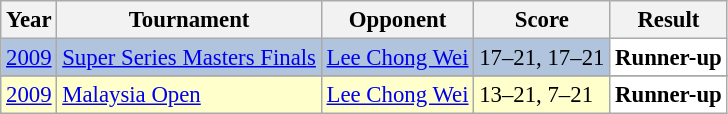<table class="sortable wikitable" style="font-size: 95%;">
<tr>
<th>Year</th>
<th>Tournament</th>
<th>Opponent</th>
<th>Score</th>
<th>Result</th>
</tr>
<tr style="background:#B0C4DE">
<td align="center"><a href='#'>2009</a></td>
<td align="left"><a href='#'>Super Series Masters Finals</a></td>
<td align="left"> <a href='#'>Lee Chong Wei</a></td>
<td align="left">17–21, 17–21</td>
<td style="text-align:left; background:white"> <strong>Runner-up</strong></td>
</tr>
<tr>
</tr>
<tr style="background:#FFFFCC">
<td align="center"><a href='#'>2009</a></td>
<td align="left"><a href='#'>Malaysia Open</a></td>
<td align="left"> <a href='#'>Lee Chong Wei</a></td>
<td align="left">13–21, 7–21</td>
<td style="text-align:left; background:white"> <strong>Runner-up</strong></td>
</tr>
</table>
